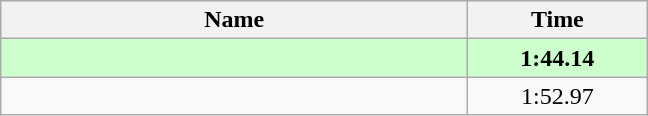<table class="wikitable" style="text-align:center;">
<tr>
<th style="width:19em">Name</th>
<th style="width:7em">Time</th>
</tr>
<tr bgcolor=ccffcc>
<td align=left><strong></strong></td>
<td><strong>1:44.14</strong></td>
</tr>
<tr>
<td align=left></td>
<td>1:52.97</td>
</tr>
</table>
